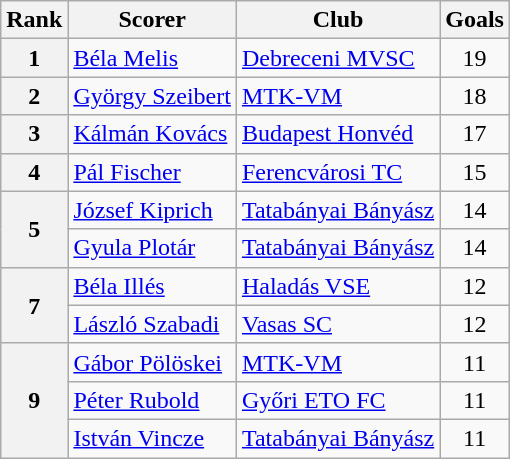<table class="wikitable" style="text-align:center">
<tr>
<th>Rank</th>
<th>Scorer</th>
<th>Club</th>
<th>Goals</th>
</tr>
<tr>
<th rowspan="1">1</th>
<td align=left> <a href='#'>Béla Melis</a></td>
<td align=left><a href='#'>Debreceni MVSC</a></td>
<td>19</td>
</tr>
<tr>
<th rowspan="1">2</th>
<td align=left> <a href='#'>György Szeibert</a></td>
<td align=left><a href='#'>MTK-VM</a></td>
<td>18</td>
</tr>
<tr>
<th rowspan="1">3</th>
<td align=left> <a href='#'>Kálmán Kovács</a></td>
<td align=left><a href='#'>Budapest Honvéd</a></td>
<td>17</td>
</tr>
<tr>
<th rowspan="1">4</th>
<td align=left> <a href='#'>Pál Fischer</a></td>
<td align=left><a href='#'>Ferencvárosi TC</a></td>
<td>15</td>
</tr>
<tr>
<th rowspan="2">5</th>
<td align=left> <a href='#'>József Kiprich</a></td>
<td align=left><a href='#'>Tatabányai Bányász</a></td>
<td>14</td>
</tr>
<tr>
<td align=left> <a href='#'>Gyula Plotár</a></td>
<td align=left><a href='#'>Tatabányai Bányász</a></td>
<td>14</td>
</tr>
<tr>
<th rowspan="2">7</th>
<td align=left> <a href='#'>Béla Illés</a></td>
<td align=left><a href='#'>Haladás VSE</a></td>
<td>12</td>
</tr>
<tr>
<td align=left> <a href='#'>László Szabadi</a></td>
<td align=left><a href='#'>Vasas SC</a></td>
<td>12</td>
</tr>
<tr>
<th rowspan="3">9</th>
<td align=left> <a href='#'>Gábor Pölöskei</a></td>
<td align=left><a href='#'>MTK-VM</a></td>
<td>11</td>
</tr>
<tr>
<td align=left> <a href='#'>Péter Rubold</a></td>
<td align=left><a href='#'>Győri ETO FC</a></td>
<td>11</td>
</tr>
<tr>
<td align=left> <a href='#'>István Vincze</a></td>
<td align=left><a href='#'>Tatabányai Bányász</a></td>
<td>11</td>
</tr>
</table>
